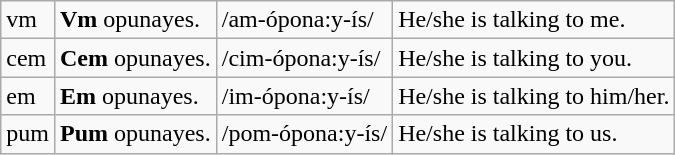<table class="wikitable">
<tr>
<td>vm</td>
<td><strong>Vm</strong> opunayes.</td>
<td>/am-ópona:y-ís/</td>
<td>He/she is talking to me.</td>
</tr>
<tr>
<td>cem</td>
<td><strong>Cem</strong> opunayes.</td>
<td>/cim-ópona:y-ís/</td>
<td>He/she is talking to you.</td>
</tr>
<tr>
<td>em</td>
<td><strong>Em</strong> opunayes.</td>
<td>/im-ópona:y-ís/</td>
<td>He/she is talking to him/her.</td>
</tr>
<tr>
<td>pum</td>
<td><strong>Pum</strong> opunayes.</td>
<td>/pom-ópona:y-ís/</td>
<td>He/she is talking to us.</td>
</tr>
</table>
